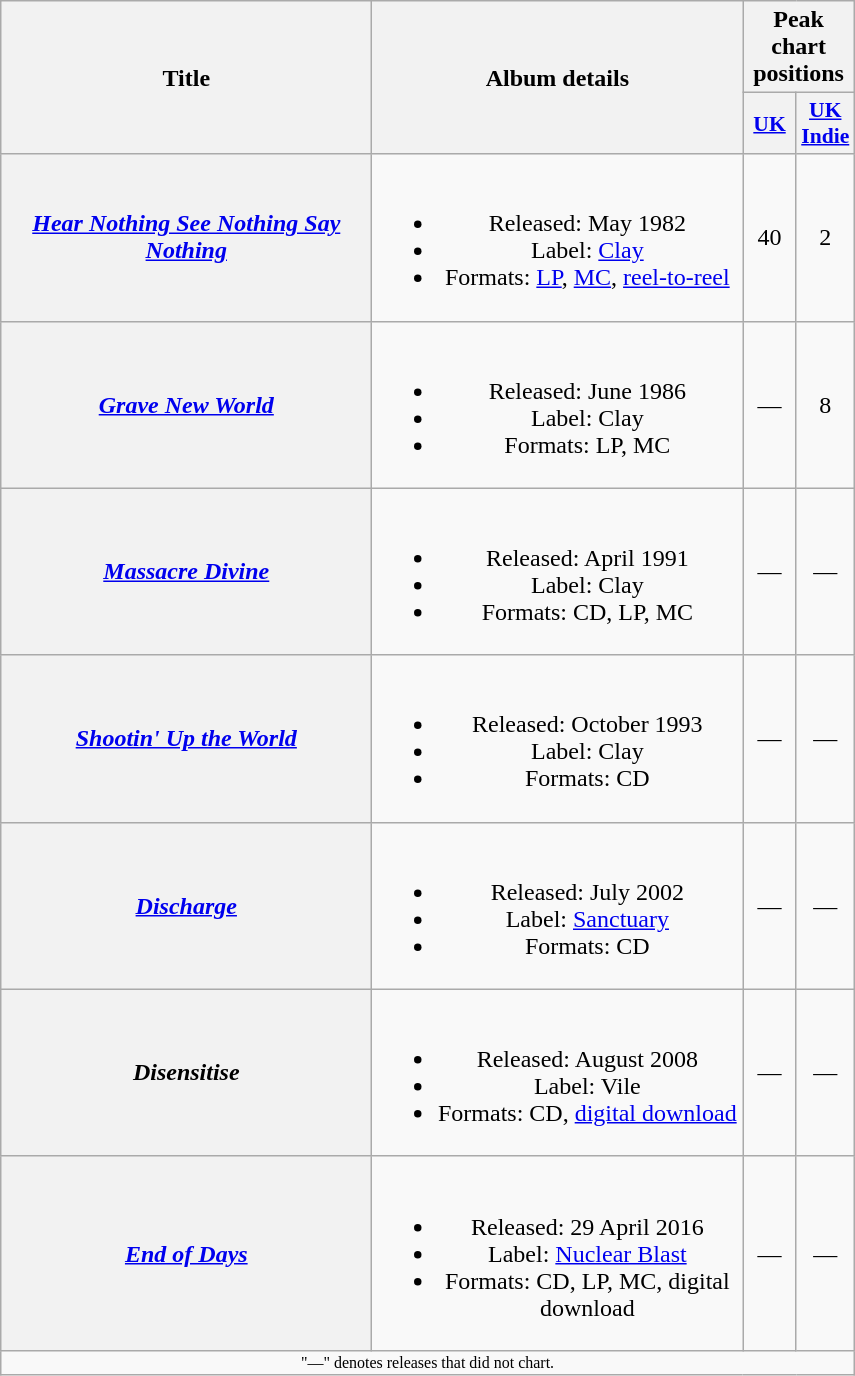<table class="wikitable plainrowheaders" style="text-align:center;">
<tr>
<th rowspan="2" scope="col" style="width:15em;">Title</th>
<th rowspan="2" scope="col" style="width:15em;">Album details</th>
<th colspan="2">Peak chart positions</th>
</tr>
<tr>
<th scope="col" style="width:2em;font-size:90%;"><a href='#'>UK</a><br></th>
<th scope="col" style="width:2em;font-size:90%;"><a href='#'>UK<br>Indie</a><br></th>
</tr>
<tr>
<th scope="row"><em><a href='#'>Hear Nothing See Nothing Say Nothing</a></em></th>
<td><br><ul><li>Released: May 1982</li><li>Label: <a href='#'>Clay</a></li><li>Formats: <a href='#'>LP</a>, <a href='#'>MC</a>, <a href='#'>reel-to-reel</a></li></ul></td>
<td>40</td>
<td>2</td>
</tr>
<tr>
<th scope="row"><em><a href='#'>Grave New World</a></em></th>
<td><br><ul><li>Released: June 1986</li><li>Label: Clay</li><li>Formats: LP, MC</li></ul></td>
<td>—</td>
<td>8</td>
</tr>
<tr>
<th scope="row"><em><a href='#'>Massacre Divine</a></em></th>
<td><br><ul><li>Released: April 1991</li><li>Label: Clay</li><li>Formats: CD, LP, MC</li></ul></td>
<td>—</td>
<td>—</td>
</tr>
<tr>
<th scope="row"><em><a href='#'>Shootin' Up the World</a></em></th>
<td><br><ul><li>Released: October 1993</li><li>Label: Clay</li><li>Formats: CD</li></ul></td>
<td>—</td>
<td>—</td>
</tr>
<tr>
<th scope="row"><em><a href='#'>Discharge</a></em></th>
<td><br><ul><li>Released: July 2002</li><li>Label: <a href='#'>Sanctuary</a></li><li>Formats: CD</li></ul></td>
<td>—</td>
<td>—</td>
</tr>
<tr>
<th scope="row"><em>Disensitise</em></th>
<td><br><ul><li>Released: August 2008</li><li>Label: Vile</li><li>Formats: CD, <a href='#'>digital download</a></li></ul></td>
<td>—</td>
<td>—</td>
</tr>
<tr>
<th scope="row"><em><a href='#'>End of Days</a></em></th>
<td><br><ul><li>Released: 29 April 2016</li><li>Label: <a href='#'>Nuclear Blast</a></li><li>Formats: CD, LP, MC, digital download</li></ul></td>
<td>—</td>
<td>—</td>
</tr>
<tr>
<td colspan="4" style="font-size:8pt">"—" denotes releases that did not chart.</td>
</tr>
</table>
